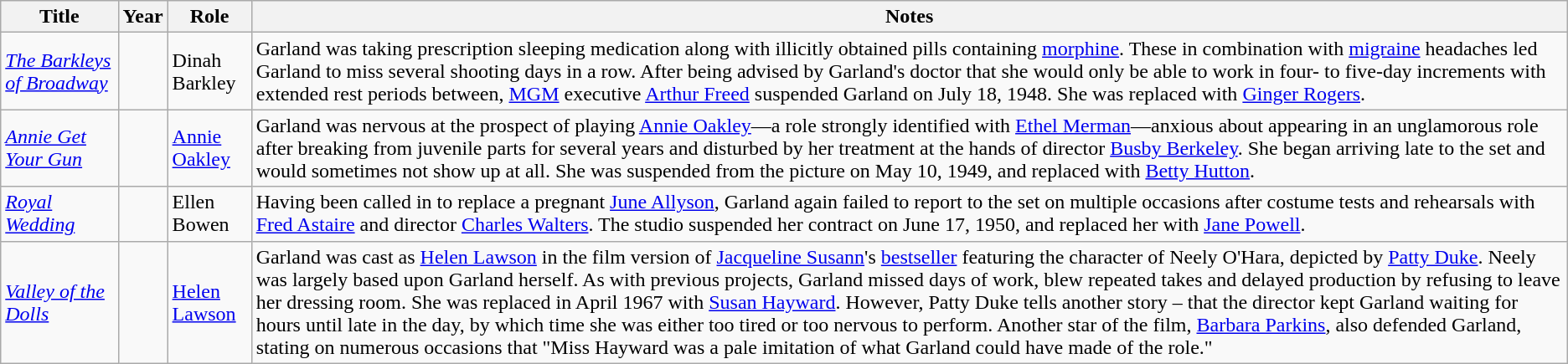<table class="wikitable sortable plainrowheaders">
<tr>
<th scope="col">Title</th>
<th scope="col">Year</th>
<th scope="col">Role</th>
<th scope="col" class="unsortable">Notes</th>
</tr>
<tr>
<td scope="row"><em><a href='#'>The Barkleys of Broadway</a></em></td>
<td align="center"></td>
<td>Dinah Barkley</td>
<td>Garland was taking prescription sleeping medication along with illicitly obtained pills containing <a href='#'>morphine</a>. These in combination with <a href='#'>migraine</a> headaches led Garland to miss several shooting days in a row. After being advised by Garland's doctor that she would only be able to work in four- to five-day increments with extended rest periods between, <a href='#'>MGM</a> executive <a href='#'>Arthur Freed</a> suspended Garland on July 18, 1948. She was replaced with <a href='#'>Ginger Rogers</a>.</td>
</tr>
<tr>
<td scope="row"><em><a href='#'>Annie Get Your Gun</a></em></td>
<td align="center"></td>
<td><a href='#'>Annie Oakley</a></td>
<td>Garland was nervous at the prospect of playing <a href='#'>Annie Oakley</a>—a role strongly identified with <a href='#'>Ethel Merman</a>—anxious about appearing in an unglamorous role after breaking from juvenile parts for several years and disturbed by her treatment at the hands of director <a href='#'>Busby Berkeley</a>. She began arriving late to the set and would sometimes not show up at all. She was suspended from the picture on May 10, 1949, and replaced with <a href='#'>Betty Hutton</a>.</td>
</tr>
<tr>
<td scope="row"><em><a href='#'>Royal Wedding</a></em></td>
<td align="center"></td>
<td>Ellen Bowen</td>
<td>Having been called in to replace a pregnant <a href='#'>June Allyson</a>, Garland again failed to report to the set on multiple occasions after costume tests and rehearsals with <a href='#'>Fred Astaire</a> and director <a href='#'>Charles Walters</a>. The studio suspended her contract on June 17, 1950, and replaced her with <a href='#'>Jane Powell</a>.</td>
</tr>
<tr>
<td scope="row"><em><a href='#'>Valley of the Dolls</a></em></td>
<td align="center"></td>
<td><a href='#'>Helen Lawson</a></td>
<td>Garland was cast as <a href='#'>Helen Lawson</a> in the film version of <a href='#'>Jacqueline Susann</a>'s <a href='#'>bestseller</a> featuring the character of Neely O'Hara, depicted by <a href='#'>Patty Duke</a>. Neely was largely based upon Garland herself. As with previous projects, Garland missed days of work, blew repeated takes and delayed production by refusing to leave her dressing room. She was replaced in April 1967 with <a href='#'>Susan Hayward</a>. However, Patty Duke tells another story – that the director kept Garland waiting for hours until late in the day, by which time she was either too tired or too nervous to perform. Another star of the film, <a href='#'>Barbara Parkins</a>, also defended Garland, stating on numerous occasions that "Miss Hayward was a pale imitation of what Garland could have made of the role."</td>
</tr>
</table>
